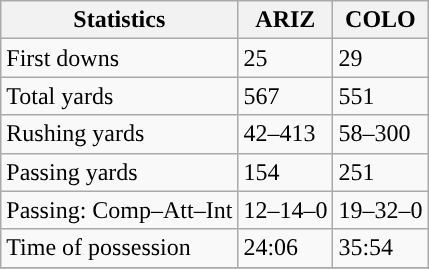<table class="wikitable" style="float: left;">
<tr>
<th>Statistics</th>
<th>ARIZ</th>
<th>COLO</th>
</tr>
<tr>
<td>First downs</td>
<td>25</td>
<td>29</td>
</tr>
<tr>
<td>Total yards</td>
<td>567</td>
<td>551</td>
</tr>
<tr>
<td>Rushing yards</td>
<td>42–413</td>
<td>58–300</td>
</tr>
<tr>
<td>Passing yards</td>
<td>154</td>
<td>251</td>
</tr>
<tr>
<td>Passing: Comp–Att–Int</td>
<td>12–14–0</td>
<td>19–32–0</td>
</tr>
<tr>
<td>Time of possession</td>
<td>24:06</td>
<td>35:54</td>
</tr>
<tr>
</tr>
</table>
